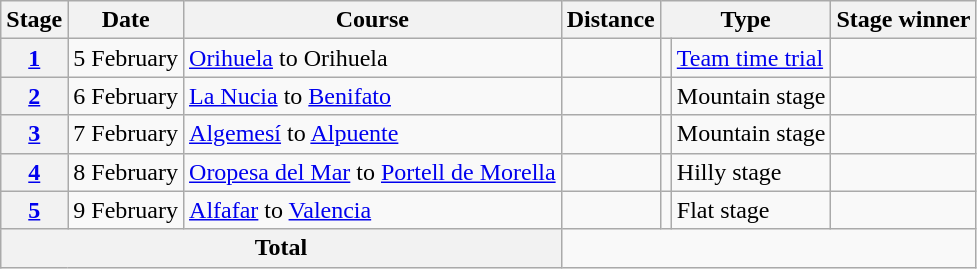<table class="wikitable">
<tr>
<th scope="col">Stage</th>
<th scope="col">Date</th>
<th scope="col">Course</th>
<th scope="col">Distance</th>
<th colspan="2" scope="col">Type</th>
<th scope="col">Stage winner</th>
</tr>
<tr>
<th scope="row" style="text-align:center;"><a href='#'>1</a></th>
<td style="text-align:center;">5 February</td>
<td><a href='#'>Orihuela</a> to Orihuela</td>
<td style="text-align:center;"></td>
<td></td>
<td><a href='#'>Team time trial</a></td>
<td></td>
</tr>
<tr>
<th scope="row" style="text-align:center;"><a href='#'>2</a></th>
<td style="text-align:center;">6 February</td>
<td><a href='#'>La Nucia</a> to <a href='#'>Benifato</a></td>
<td style="text-align:center;"></td>
<td></td>
<td>Mountain stage</td>
<td></td>
</tr>
<tr>
<th scope="row" style="text-align:center;"><a href='#'>3</a></th>
<td style="text-align:center;">7 February</td>
<td><a href='#'>Algemesí</a> to <a href='#'>Alpuente</a></td>
<td style="text-align:center;"></td>
<td></td>
<td>Mountain stage</td>
<td></td>
</tr>
<tr>
<th><a href='#'>4</a></th>
<td style="text-align:center;">8 February</td>
<td><a href='#'>Oropesa del Mar</a> to <a href='#'>Portell de Morella</a></td>
<td style="text-align:center;"></td>
<td></td>
<td>Hilly stage</td>
<td></td>
</tr>
<tr>
<th><a href='#'>5</a></th>
<td style="text-align:center;">9 February</td>
<td><a href='#'>Alfafar</a> to <a href='#'>Valencia</a></td>
<td style="text-align:center;"></td>
<td></td>
<td>Flat stage</td>
<td></td>
</tr>
<tr>
<th colspan="3">Total</th>
<td colspan="4" style="text-align:center;"></td>
</tr>
</table>
